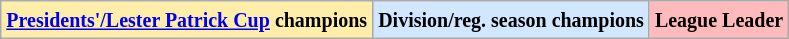<table class="wikitable">
<tr>
<td style="background:#fea;"><small><strong><a href='#'>Presidents'/Lester Patrick Cup</a> champions</strong></small></td>
<td style="background:#d0e7ff;"><small><strong>Division/reg. season champions</strong></small></td>
<td style="background:#fbb;"><small><strong>League Leader</strong></small></td>
</tr>
</table>
